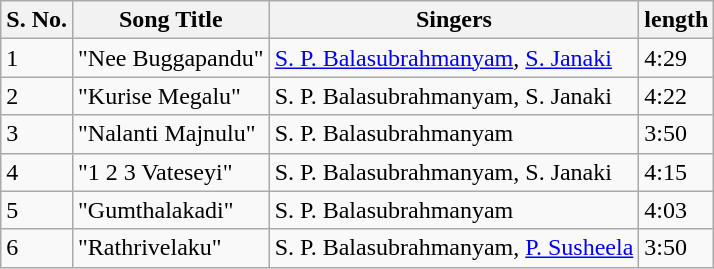<table class="wikitable">
<tr>
<th>S. No.</th>
<th>Song Title</th>
<th>Singers</th>
<th>length</th>
</tr>
<tr>
<td>1</td>
<td>"Nee Buggapandu"</td>
<td><a href='#'>S. P. Balasubrahmanyam</a>, <a href='#'>S. Janaki</a></td>
<td>4:29</td>
</tr>
<tr>
<td>2</td>
<td>"Kurise Megalu"</td>
<td>S. P. Balasubrahmanyam, S. Janaki</td>
<td>4:22</td>
</tr>
<tr>
<td>3</td>
<td>"Nalanti Majnulu"</td>
<td>S. P. Balasubrahmanyam</td>
<td>3:50</td>
</tr>
<tr>
<td>4</td>
<td>"1 2 3 Vateseyi"</td>
<td>S. P. Balasubrahmanyam, S. Janaki</td>
<td>4:15</td>
</tr>
<tr>
<td>5</td>
<td>"Gumthalakadi"</td>
<td>S. P. Balasubrahmanyam</td>
<td>4:03</td>
</tr>
<tr>
<td>6</td>
<td>"Rathrivelaku"</td>
<td>S. P. Balasubrahmanyam, <a href='#'>P. Susheela</a></td>
<td>3:50</td>
</tr>
</table>
